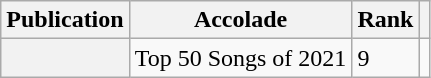<table class="sortable wikitable plainrowheaders  mw-collapsible">
<tr>
<th scope="col">Publication</th>
<th scope="col" class="unsortable">Accolade</th>
<th scope="col">Rank</th>
<th scope="col" class="unsortable"></th>
</tr>
<tr>
<th scope="row"><em></em></th>
<td>Top 50 Songs of 2021</td>
<td>9</td>
<td></td>
</tr>
</table>
